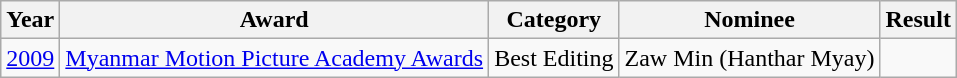<table class="wikitable">
<tr>
<th>Year</th>
<th>Award</th>
<th>Category</th>
<th>Nominee</th>
<th>Result</th>
</tr>
<tr>
<td><a href='#'>2009</a></td>
<td><a href='#'>Myanmar Motion Picture Academy Awards</a></td>
<td>Best Editing</td>
<td>Zaw Min (Hanthar Myay)</td>
<td></td>
</tr>
</table>
